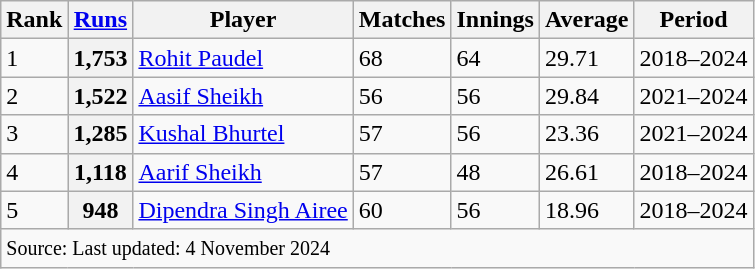<table class="wikitable">
<tr>
<th>Rank</th>
<th><a href='#'>Runs</a></th>
<th>Player</th>
<th>Matches</th>
<th>Innings</th>
<th>Average</th>
<th>Period</th>
</tr>
<tr>
<td>1</td>
<th>1,753</th>
<td><a href='#'>Rohit Paudel</a></td>
<td>68</td>
<td>64</td>
<td>29.71</td>
<td>2018–2024</td>
</tr>
<tr>
<td>2</td>
<th>1,522</th>
<td><a href='#'>Aasif Sheikh</a></td>
<td>56</td>
<td>56</td>
<td>29.84</td>
<td>2021–2024</td>
</tr>
<tr>
<td>3</td>
<th>1,285</th>
<td><a href='#'>Kushal Bhurtel</a></td>
<td>57</td>
<td>56</td>
<td>23.36</td>
<td>2021–2024</td>
</tr>
<tr>
<td>4</td>
<th>1,118</th>
<td><a href='#'>Aarif Sheikh</a></td>
<td>57</td>
<td>48</td>
<td>26.61</td>
<td>2018–2024</td>
</tr>
<tr>
<td>5</td>
<th>948</th>
<td><a href='#'>Dipendra Singh Airee</a></td>
<td>60</td>
<td>56</td>
<td>18.96</td>
<td>2018–2024</td>
</tr>
<tr>
<td colspan="7" style="text-align:left;"><small>Source:  Last updated: 4 November 2024</small></td>
</tr>
</table>
